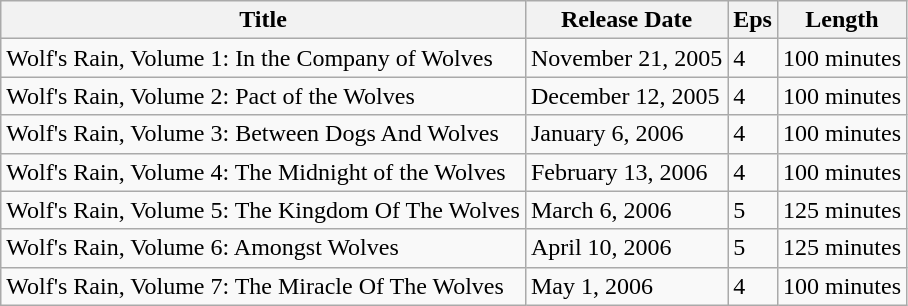<table class="wikitable">
<tr>
<th>Title</th>
<th>Release Date</th>
<th>Eps</th>
<th>Length</th>
</tr>
<tr>
<td>Wolf's Rain, Volume 1: In the Company of Wolves</td>
<td>November 21, 2005</td>
<td>4</td>
<td>100 minutes</td>
</tr>
<tr>
<td>Wolf's Rain, Volume 2: Pact of the Wolves</td>
<td>December 12, 2005</td>
<td>4</td>
<td>100 minutes</td>
</tr>
<tr>
<td>Wolf's Rain, Volume 3: Between Dogs And Wolves</td>
<td>January 6, 2006</td>
<td>4</td>
<td>100 minutes</td>
</tr>
<tr>
<td>Wolf's Rain, Volume 4: The Midnight of the Wolves</td>
<td>February 13, 2006</td>
<td>4</td>
<td>100 minutes</td>
</tr>
<tr>
<td>Wolf's Rain, Volume 5: The Kingdom Of The Wolves</td>
<td>March 6, 2006</td>
<td>5</td>
<td>125 minutes</td>
</tr>
<tr>
<td>Wolf's Rain, Volume 6: Amongst Wolves</td>
<td>April 10, 2006</td>
<td>5</td>
<td>125 minutes</td>
</tr>
<tr>
<td>Wolf's Rain, Volume 7: The Miracle Of The Wolves</td>
<td>May 1, 2006</td>
<td>4</td>
<td>100 minutes</td>
</tr>
</table>
